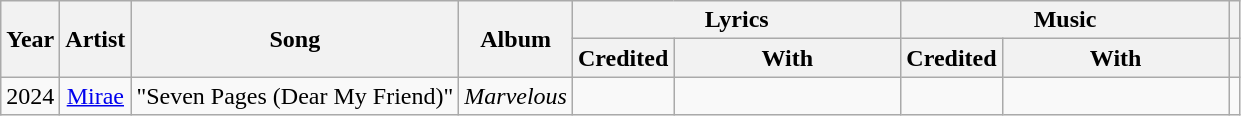<table class="wikitable plainrowheaders sortable" style="text-align:center; width;100%">
<tr>
<th rowspan="2">Year</th>
<th rowspan="2">Artist</th>
<th rowspan="2">Song</th>
<th rowspan="2">Album</th>
<th colspan="2">Lyrics</th>
<th colspan="2">Music</th>
<th></th>
</tr>
<tr>
<th style="width:3em">Credited</th>
<th style="width:9em">With</th>
<th style="width:3em">Credited</th>
<th style="width:9em">With</th>
<th></th>
</tr>
<tr>
<td>2024</td>
<td><a href='#'>Mirae</a></td>
<td>"Seven Pages (Dear My Friend)"</td>
<td><em>Marvelous</em></td>
<td></td>
<td></td>
<td></td>
<td></td>
<td></td>
</tr>
</table>
